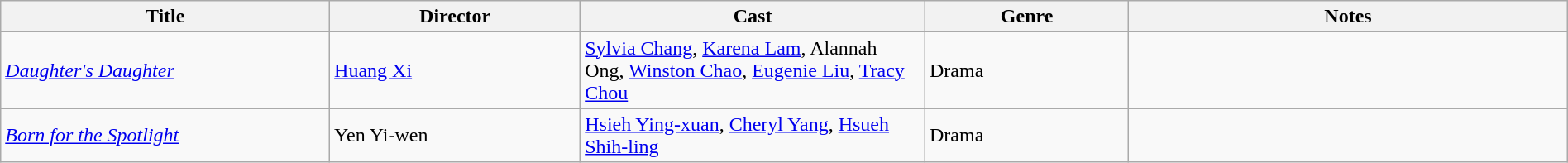<table class="wikitable sortable" width="100%">
<tr>
<th width="21%">Title</th>
<th width="16%">Director</th>
<th class="unsortable" width="22%">Cast</th>
<th width="13%">Genre</th>
<th class="unsortable" width="28%">Notes</th>
</tr>
<tr>
<td><em><a href='#'>Daughter's Daughter</a></em></td>
<td><a href='#'>Huang Xi</a></td>
<td><a href='#'>Sylvia Chang</a>, <a href='#'>Karena Lam</a>, Alannah Ong, <a href='#'>Winston Chao</a>, <a href='#'>Eugenie Liu</a>, <a href='#'>Tracy Chou</a></td>
<td>Drama</td>
<td></td>
</tr>
<tr>
<td><em><a href='#'>Born for the Spotlight</a></em></td>
<td>Yen Yi-wen</td>
<td><a href='#'>Hsieh Ying-xuan</a>, <a href='#'>Cheryl Yang</a>, <a href='#'>Hsueh Shih-ling</a></td>
<td>Drama</td>
<td></td>
</tr>
</table>
